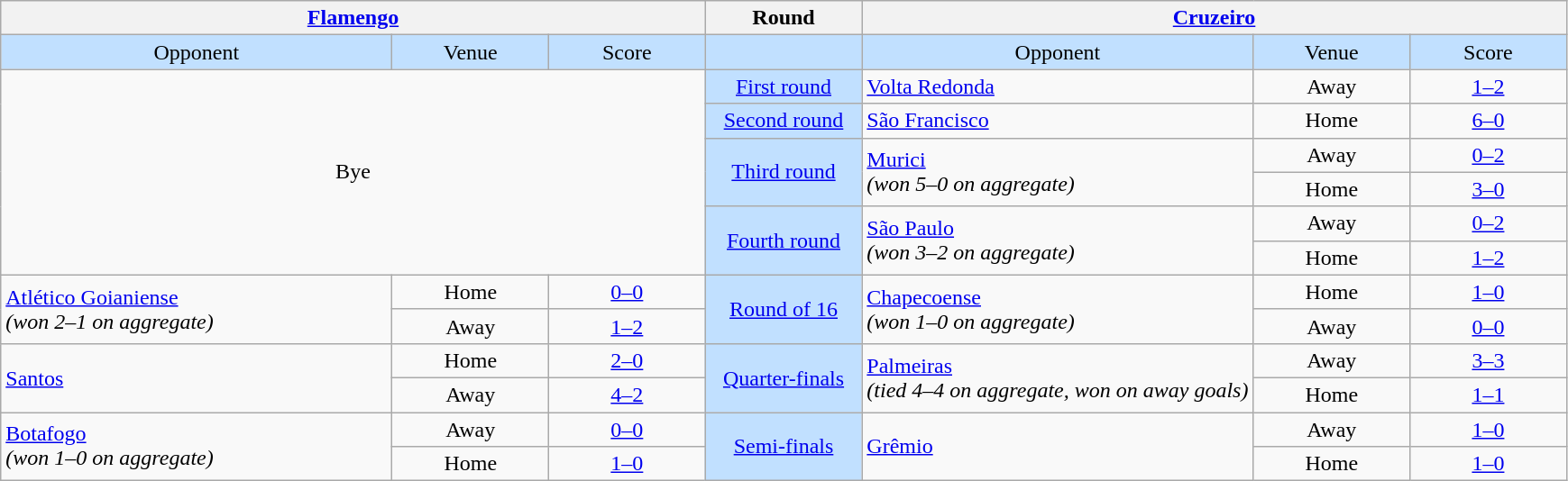<table class="wikitable" style="text-align: center;">
<tr>
<th colspan=3> <a href='#'>Flamengo</a></th>
<th>Round</th>
<th colspan=3> <a href='#'>Cruzeiro</a></th>
</tr>
<tr bgcolor=#c1e0ff>
<td width=25%>Opponent</td>
<td width=10%>Venue</td>
<td width=10%>Score</td>
<td width=10%></td>
<td width=25%>Opponent</td>
<td width=10%>Venue</td>
<td width=10%>Score</td>
</tr>
<tr>
<td colspan=3 rowspan=6>Bye</td>
<td bgcolor=#c1e0ff><a href='#'>First round</a></td>
<td align=left> <a href='#'>Volta Redonda</a></td>
<td>Away</td>
<td><a href='#'>1–2</a></td>
</tr>
<tr>
<td bgcolor=#c1e0ff><a href='#'>Second round</a></td>
<td align=left> <a href='#'>São Francisco</a></td>
<td>Home</td>
<td><a href='#'>6–0</a></td>
</tr>
<tr>
<td bgcolor=#c1e0ff rowspan=2><a href='#'>Third round</a></td>
<td align=left rowspan=2> <a href='#'>Murici</a><br><em>(won 5–0 on aggregate)</em></td>
<td>Away</td>
<td><a href='#'>0–2</a></td>
</tr>
<tr>
<td>Home</td>
<td><a href='#'>3–0</a></td>
</tr>
<tr>
<td bgcolor=#c1e0ff rowspan=2><a href='#'>Fourth round</a></td>
<td align=left rowspan=2> <a href='#'>São Paulo</a><br><em>(won 3–2 on aggregate)</em></td>
<td>Away</td>
<td><a href='#'>0–2</a></td>
</tr>
<tr>
<td>Home</td>
<td><a href='#'>1–2</a></td>
</tr>
<tr>
<td rowspan=2 align=left> <a href='#'>Atlético Goianiense</a><br><em>(won 2–1 on aggregate)</em></td>
<td>Home</td>
<td><a href='#'>0–0</a></td>
<td rowspan=2 bgcolor=#c1e0ff><a href='#'>Round of 16</a></td>
<td rowspan=2 align=left> <a href='#'>Chapecoense</a><br><em>(won 1–0 on aggregate)</em></td>
<td>Home</td>
<td><a href='#'>1–0</a></td>
</tr>
<tr>
<td>Away</td>
<td><a href='#'>1–2</a></td>
<td>Away</td>
<td><a href='#'>0–0</a></td>
</tr>
<tr>
<td rowspan=2 align=left> <a href='#'>Santos</a><br></td>
<td>Home</td>
<td><a href='#'>2–0</a></td>
<td rowspan=2 bgcolor=#c1e0ff><a href='#'>Quarter-finals</a></td>
<td rowspan=2 align=left> <a href='#'>Palmeiras</a><br><em>(tied 4–4 on aggregate, won on away goals)</em></td>
<td>Away</td>
<td><a href='#'>3–3</a></td>
</tr>
<tr>
<td>Away</td>
<td><a href='#'>4–2</a></td>
<td>Home</td>
<td><a href='#'>1–1</a></td>
</tr>
<tr>
<td rowspan=2 align=left> <a href='#'>Botafogo</a><br><em>(won 1–0 on aggregate)</em></td>
<td>Away</td>
<td><a href='#'>0–0</a></td>
<td rowspan=2 bgcolor=#c1e0ff><a href='#'>Semi-finals</a></td>
<td rowspan=2 align=left> <a href='#'>Grêmio</a><br></td>
<td>Away</td>
<td><a href='#'>1–0</a></td>
</tr>
<tr>
<td>Home</td>
<td><a href='#'>1–0</a></td>
<td>Home</td>
<td><a href='#'>1–0</a></td>
</tr>
</table>
